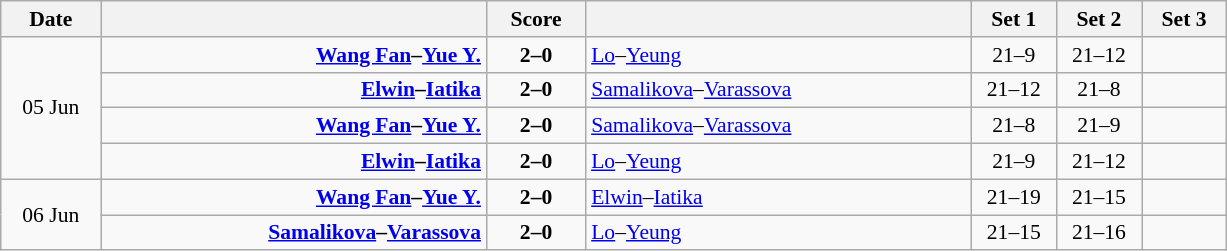<table class="wikitable" style="text-align: center; font-size:90% ">
<tr>
<th width="60">Date</th>
<th align="right" width="250"></th>
<th width="60">Score</th>
<th align="left" width="250"></th>
<th width="50">Set 1</th>
<th width="50">Set 2</th>
<th width="50">Set 3</th>
</tr>
<tr>
<td rowspan=4>05 Jun</td>
<td align=right><strong><a href='#'>Wang Fan</a>–<a href='#'>Yue Y.</a> </strong></td>
<td align=center><strong>2–0</strong></td>
<td align=left> <a href='#'>Lo</a>–<a href='#'>Yeung</a></td>
<td>21–9</td>
<td>21–12</td>
<td></td>
</tr>
<tr>
<td align=right><strong><a href='#'>Elwin</a>–<a href='#'>Iatika</a> </strong></td>
<td align=center><strong>2–0</strong></td>
<td align=left> <a href='#'>Samalikova</a>–<a href='#'>Varassova</a></td>
<td>21–12</td>
<td>21–8</td>
<td></td>
</tr>
<tr>
<td align=right><strong><a href='#'>Wang Fan</a>–<a href='#'>Yue Y.</a> </strong></td>
<td align=center><strong>2–0</strong></td>
<td align=left> <a href='#'>Samalikova</a>–<a href='#'>Varassova</a></td>
<td>21–8</td>
<td>21–9</td>
<td></td>
</tr>
<tr>
<td align=right><strong><a href='#'>Elwin</a>–<a href='#'>Iatika</a> </strong></td>
<td align=center><strong>2–0</strong></td>
<td align=left> <a href='#'>Lo</a>–<a href='#'>Yeung</a></td>
<td>21–9</td>
<td>21–12</td>
<td></td>
</tr>
<tr>
<td rowspan=2>06 Jun</td>
<td align=right><strong><a href='#'>Wang Fan</a>–<a href='#'>Yue Y.</a> </strong></td>
<td align=center><strong>2–0</strong></td>
<td align=left> <a href='#'>Elwin</a>–<a href='#'>Iatika</a></td>
<td>21–19</td>
<td>21–15</td>
<td></td>
</tr>
<tr>
<td align=right><strong><a href='#'>Samalikova</a>–<a href='#'>Varassova</a> </strong></td>
<td align=center><strong>2–0</strong></td>
<td align=left> <a href='#'>Lo</a>–<a href='#'>Yeung</a></td>
<td>21–15</td>
<td>21–16</td>
<td></td>
</tr>
</table>
